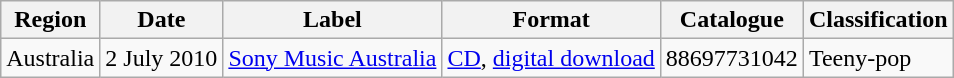<table class="wikitable">
<tr>
<th>Region</th>
<th>Date</th>
<th>Label</th>
<th>Format</th>
<th>Catalogue</th>
<th>Classification</th>
</tr>
<tr>
<td>Australia</td>
<td>2 July 2010</td>
<td><a href='#'>Sony Music Australia</a></td>
<td><a href='#'>CD</a>, <a href='#'>digital download</a></td>
<td>88697731042</td>
<td>Teeny-pop</td>
</tr>
</table>
